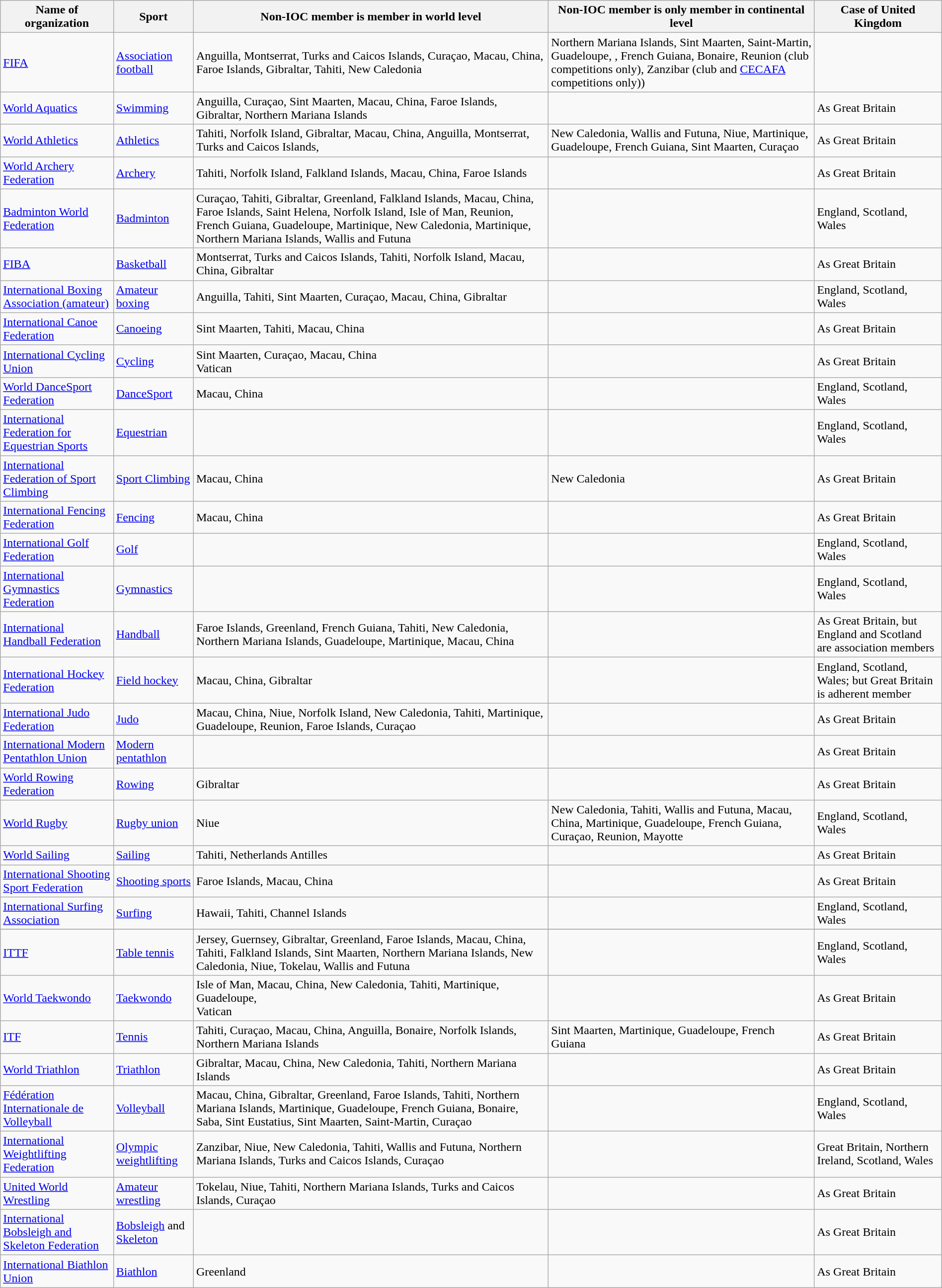<table class="wikitable"  style="width:100%; margin:auto;">
<tr>
<th>Name of organization</th>
<th>Sport</th>
<th>Non-IOC member is member in world level</th>
<th>Non-IOC member is only member in continental level</th>
<th>Case of United Kingdom</th>
</tr>
<tr>
<td><a href='#'>FIFA</a></td>
<td><a href='#'>Association football</a></td>
<td>Anguilla, Montserrat,  Turks and Caicos Islands,  Curaçao,  Macau, China,  Faroe Islands,  Gibraltar,  Tahiti,  New Caledonia</td>
<td> Northern Mariana Islands,  Sint Maarten,  Saint-Martin,  Guadeloupe, ,  French Guiana,  Bonaire,  Reunion (club competitions only),  Zanzibar (club and <a href='#'>CECAFA</a> competitions only))</td>
<td>   </td>
</tr>
<tr>
<td><a href='#'>World Aquatics</a></td>
<td><a href='#'>Swimming</a></td>
<td> Anguilla,  Curaçao,  Sint Maarten,  Macau, China,  Faroe Islands,  Gibraltar,  Northern Mariana Islands</td>
<td></td>
<td>As Great Britain</td>
</tr>
<tr>
<td><a href='#'>World Athletics</a></td>
<td><a href='#'>Athletics</a></td>
<td> Tahiti,  Norfolk Island,  Gibraltar,  Macau, China,  Anguilla,  Montserrat,  Turks and Caicos Islands,</td>
<td> New Caledonia,  Wallis and Futuna,  Niue,  Martinique,  Guadeloupe,  French Guiana,  Sint Maarten,  Curaçao</td>
<td>As Great Britain</td>
</tr>
<tr>
<td><a href='#'>World Archery Federation</a></td>
<td><a href='#'>Archery</a></td>
<td> Tahiti,  Norfolk Island,  Falkland Islands,  Macau, China,  Faroe Islands</td>
<td></td>
<td>As Great Britain</td>
</tr>
<tr>
<td><a href='#'>Badminton World Federation</a></td>
<td><a href='#'>Badminton</a></td>
<td> Curaçao,  Tahiti,  Gibraltar,  Greenland,  Falkland Islands,  Macau, China,  Faroe Islands,  Saint Helena,  Norfolk Island,  Isle of Man,  Reunion,  French Guiana,  Guadeloupe,  Martinique,  New Caledonia,  Martinique,  Northern Mariana Islands,  Wallis and Futuna</td>
<td></td>
<td> England,  Scotland,  Wales</td>
</tr>
<tr>
<td><a href='#'>FIBA</a></td>
<td><a href='#'>Basketball</a></td>
<td> Montserrat,  Turks and Caicos Islands,  Tahiti,  Norfolk Island,  Macau, China,  Gibraltar</td>
<td></td>
<td>As Great Britain</td>
</tr>
<tr>
<td><a href='#'>International Boxing Association (amateur)</a></td>
<td><a href='#'>Amateur boxing</a></td>
<td> Anguilla,  Tahiti,  Sint Maarten,  Curaçao,  Macau, China,  Gibraltar</td>
<td></td>
<td> England,  Scotland,  Wales</td>
</tr>
<tr>
<td><a href='#'>International Canoe Federation</a></td>
<td><a href='#'>Canoeing</a></td>
<td> Sint Maarten,  Tahiti,   Macau, China</td>
<td></td>
<td>As Great Britain</td>
</tr>
<tr>
<td><a href='#'>International Cycling Union</a></td>
<td><a href='#'>Cycling</a></td>
<td> Sint Maarten,  Curaçao,   Macau, China<br> Vatican</td>
<td></td>
<td>As Great Britain</td>
</tr>
<tr>
<td><a href='#'>World DanceSport Federation</a></td>
<td><a href='#'>DanceSport</a></td>
<td> Macau, China</td>
<td></td>
<td> England,  Scotland,  Wales</td>
</tr>
<tr>
<td><a href='#'>International Federation for Equestrian Sports</a></td>
<td><a href='#'>Equestrian</a></td>
<td></td>
<td></td>
<td> England,  Scotland,  Wales</td>
</tr>
<tr>
<td><a href='#'>International Federation of Sport Climbing</a></td>
<td><a href='#'>Sport Climbing</a></td>
<td> Macau, China</td>
<td> New Caledonia</td>
<td>As Great Britain</td>
</tr>
<tr>
<td><a href='#'>International Fencing Federation</a></td>
<td><a href='#'>Fencing</a></td>
<td> Macau, China</td>
<td></td>
<td>As Great Britain</td>
</tr>
<tr>
<td><a href='#'>International Golf Federation</a></td>
<td><a href='#'>Golf</a></td>
<td></td>
<td></td>
<td> England,  Scotland,  Wales</td>
</tr>
<tr>
<td><a href='#'>International Gymnastics Federation</a></td>
<td><a href='#'>Gymnastics</a></td>
<td></td>
<td></td>
<td> England,  Scotland,  Wales</td>
</tr>
<tr>
<td><a href='#'>International Handball Federation</a></td>
<td><a href='#'>Handball</a></td>
<td> Faroe Islands,  Greenland,  French Guiana, Tahiti,  New Caledonia,  Northern Mariana Islands,  Guadeloupe,  Martinique,  Macau, China</td>
<td></td>
<td>As Great Britain, but  England and  Scotland are association members</td>
</tr>
<tr>
<td><a href='#'>International Hockey Federation</a></td>
<td><a href='#'>Field hockey</a></td>
<td> Macau, China,  Gibraltar</td>
<td></td>
<td> England,  Scotland,  Wales; but Great Britain is adherent member</td>
</tr>
<tr>
<td><a href='#'>International Judo Federation</a></td>
<td><a href='#'>Judo</a></td>
<td> Macau, China,  Niue,  Norfolk Island,  New Caledonia,  Tahiti,  Martinique,  Guadeloupe,  Reunion,  Faroe Islands,  Curaçao</td>
<td></td>
<td>As Great Britain</td>
</tr>
<tr>
<td><a href='#'>International Modern Pentathlon Union</a></td>
<td><a href='#'>Modern pentathlon</a></td>
<td></td>
<td></td>
<td>As Great Britain</td>
</tr>
<tr>
<td><a href='#'>World Rowing Federation</a></td>
<td><a href='#'>Rowing</a></td>
<td> Gibraltar</td>
<td></td>
<td>As Great Britain</td>
</tr>
<tr>
<td><a href='#'>World Rugby</a></td>
<td><a href='#'>Rugby union</a></td>
<td> Niue</td>
<td> New Caledonia,  Tahiti,  Wallis and Futuna,  Macau, China,  Martinique,  Guadeloupe,  French Guiana,  Curaçao,  Reunion,  Mayotte</td>
<td> England,  Scotland,  Wales</td>
</tr>
<tr>
<td><a href='#'>World Sailing</a></td>
<td><a href='#'>Sailing</a></td>
<td> Tahiti,  Netherlands Antilles</td>
<td></td>
<td>As Great Britain</td>
</tr>
<tr>
<td><a href='#'>International Shooting Sport Federation</a></td>
<td><a href='#'>Shooting sports</a></td>
<td> Faroe Islands,  Macau, China</td>
<td></td>
<td>As Great Britain</td>
</tr>
<tr>
<td><a href='#'>International Surfing Association</a></td>
<td><a href='#'>Surfing</a></td>
<td> Hawaii,  Tahiti,  Channel Islands</td>
<td></td>
<td> England,  Scotland,  Wales</td>
</tr>
<tr>
</tr>
<tr>
<td><a href='#'>ITTF</a></td>
<td><a href='#'>Table tennis</a></td>
<td> Jersey,  Guernsey,  Gibraltar,  Greenland, Faroe Islands,  Macau, China,  Tahiti,  Falkland Islands,  Sint Maarten,  Northern Mariana Islands,  New Caledonia,  Niue,  Tokelau,  Wallis and Futuna</td>
<td></td>
<td> England,  Scotland,  Wales</td>
</tr>
<tr>
<td><a href='#'>World Taekwondo</a></td>
<td><a href='#'>Taekwondo</a></td>
<td> Isle of Man,  Macau, China,  New Caledonia,  Tahiti,  Martinique,  Guadeloupe,<br> Vatican</td>
<td></td>
<td>As Great Britain</td>
</tr>
<tr>
<td><a href='#'>ITF</a></td>
<td><a href='#'>Tennis</a></td>
<td> Tahiti,  Curaçao,  Macau, China,  Anguilla, Bonaire,  Norfolk Islands,  Northern Mariana Islands</td>
<td> Sint Maarten,  Martinique,  Guadeloupe,  French Guiana</td>
<td>As Great Britain</td>
</tr>
<tr>
<td><a href='#'>World Triathlon</a></td>
<td><a href='#'>Triathlon</a></td>
<td> Gibraltar,  Macau, China,  New Caledonia,  Tahiti,  Northern Mariana Islands</td>
<td></td>
<td>As Great Britain</td>
</tr>
<tr>
<td><a href='#'>Fédération Internationale de Volleyball</a></td>
<td><a href='#'>Volleyball</a></td>
<td> Macau, China,  Gibraltar,  Greenland,  Faroe Islands,  Tahiti,  Northern Mariana Islands,  Martinique,  Guadeloupe,  French Guiana,  Bonaire,  Saba,  Sint Eustatius,  Sint Maarten,  Saint-Martin,  Curaçao</td>
<td></td>
<td> England,  Scotland,  Wales</td>
</tr>
<tr>
<td><a href='#'>International Weightlifting Federation</a></td>
<td><a href='#'>Olympic weightlifting</a></td>
<td> Zanzibar,  Niue,  New Caledonia,  Tahiti,  Wallis and Futuna,  Northern Mariana Islands,  Turks and Caicos Islands,  Curaçao</td>
<td></td>
<td> Great Britain,  Northern Ireland,  Scotland,  Wales</td>
</tr>
<tr>
<td><a href='#'>United World Wrestling</a></td>
<td><a href='#'>Amateur wrestling</a></td>
<td> Tokelau,  Niue,  Tahiti,  Northern Mariana Islands,  Turks and Caicos Islands,  Curaçao</td>
<td></td>
<td>As Great Britain</td>
</tr>
<tr>
<td><a href='#'>International Bobsleigh and Skeleton Federation</a></td>
<td><a href='#'>Bobsleigh</a> and <a href='#'>Skeleton</a></td>
<td></td>
<td></td>
<td>As Great Britain</td>
</tr>
<tr>
<td><a href='#'>International Biathlon Union</a></td>
<td><a href='#'>Biathlon</a></td>
<td> Greenland</td>
<td></td>
<td>As Great Britain</td>
</tr>
</table>
